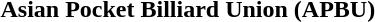<table>
<tr>
<th>Asian Pocket Billiard Union (APBU)</th>
<td style="padding: 1em; vertical-align: top;"><br><br>
<br>
<br>
<br>
<br>
<br>
<br>
</td>
<td style="padding: 1em; vertical-align: top;"><br><br>
<br>
<br>
<br>
<br>
<br>
<br>
</td>
<td style="padding: 1em; vertical-align: top;"><br><br>
<br>
<br>
<br>
<br>
</td>
</tr>
</table>
